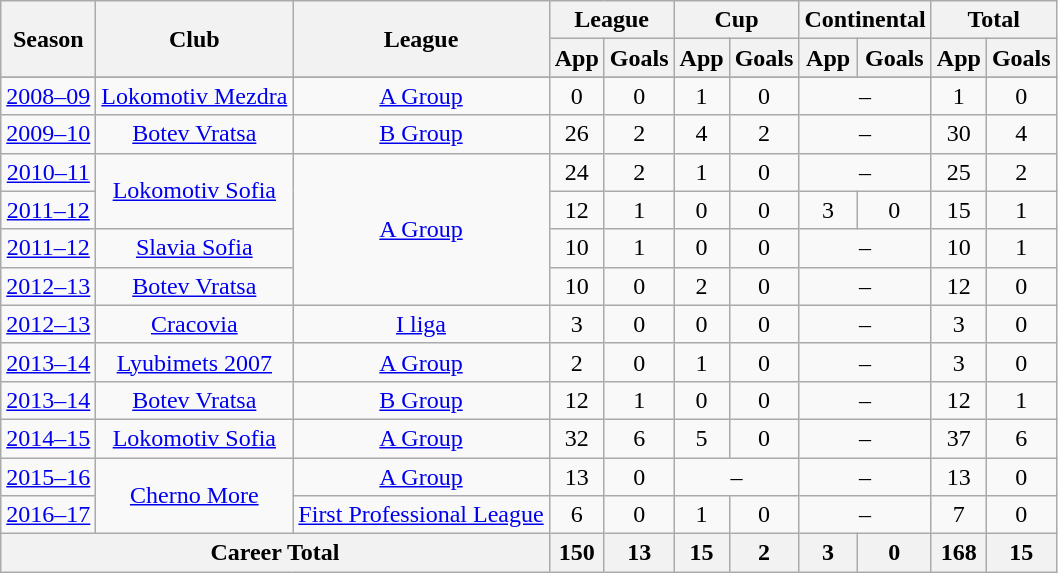<table class="wikitable">
<tr>
<th rowspan=2>Season</th>
<th ! rowspan=2>Club</th>
<th ! rowspan=2>League</th>
<th ! colspan=2>League</th>
<th ! colspan=2>Cup</th>
<th ! colspan=2>Continental</th>
<th colspan=3>Total</th>
</tr>
<tr>
<th>App</th>
<th>Goals</th>
<th>App</th>
<th>Goals</th>
<th>App</th>
<th>Goals</th>
<th>App</th>
<th>Goals</th>
</tr>
<tr>
</tr>
<tr align=center>
<td><a href='#'>2008–09</a></td>
<td rowspan="1"><a href='#'>Lokomotiv Mezdra</a></td>
<td rowspan="1"><a href='#'>A Group</a></td>
<td>0</td>
<td>0</td>
<td>1</td>
<td>0</td>
<td colspan="2">–</td>
<td>1</td>
<td>0</td>
</tr>
<tr align=center>
<td><a href='#'>2009–10</a></td>
<td><a href='#'>Botev Vratsa</a></td>
<td rowspan="1"><a href='#'>B Group</a></td>
<td>26</td>
<td>2</td>
<td>4</td>
<td>2</td>
<td colspan="2">–</td>
<td>30</td>
<td>4</td>
</tr>
<tr align=center>
<td><a href='#'>2010–11</a></td>
<td rowspan="2"><a href='#'>Lokomotiv Sofia</a></td>
<td rowspan="4"><a href='#'>A Group</a></td>
<td>24</td>
<td>2</td>
<td>1</td>
<td>0</td>
<td colspan="2">–</td>
<td>25</td>
<td>2</td>
</tr>
<tr align=center>
<td><a href='#'>2011–12</a></td>
<td>12</td>
<td>1</td>
<td>0</td>
<td>0</td>
<td>3</td>
<td>0</td>
<td>15</td>
<td>1</td>
</tr>
<tr align=center>
<td><a href='#'>2011–12</a></td>
<td rowspan="1"><a href='#'>Slavia Sofia</a></td>
<td>10</td>
<td>1</td>
<td>0</td>
<td>0</td>
<td colspan="2">–</td>
<td>10</td>
<td>1</td>
</tr>
<tr align=center>
<td><a href='#'>2012–13</a></td>
<td rowspan="1"><a href='#'>Botev Vratsa</a></td>
<td>10</td>
<td>0</td>
<td>2</td>
<td>0</td>
<td colspan="2">–</td>
<td>12</td>
<td>0</td>
</tr>
<tr align=center>
<td><a href='#'>2012–13</a></td>
<td rowspan="1"><a href='#'>Cracovia</a></td>
<td rowspan="1"><a href='#'>I liga</a></td>
<td>3</td>
<td>0</td>
<td>0</td>
<td>0</td>
<td colspan="2">–</td>
<td>3</td>
<td>0</td>
</tr>
<tr align=center>
<td><a href='#'>2013–14</a></td>
<td rowspan="1"><a href='#'>Lyubimets 2007</a></td>
<td rowspan="1"><a href='#'>A Group</a></td>
<td>2</td>
<td>0</td>
<td>1</td>
<td>0</td>
<td colspan="2">–</td>
<td>3</td>
<td>0</td>
</tr>
<tr align=center>
<td><a href='#'>2013–14</a></td>
<td rowspan="1"><a href='#'>Botev Vratsa</a></td>
<td rowspan="1"><a href='#'>B Group</a></td>
<td>12</td>
<td>1</td>
<td>0</td>
<td>0</td>
<td colspan="2">–</td>
<td>12</td>
<td>1</td>
</tr>
<tr align=center>
<td><a href='#'>2014–15</a></td>
<td rowspan="1"><a href='#'>Lokomotiv Sofia</a></td>
<td rowspan="1"><a href='#'>A Group</a></td>
<td>32</td>
<td>6</td>
<td>5</td>
<td>0</td>
<td colspan="2">–</td>
<td>37</td>
<td>6</td>
</tr>
<tr align=center>
<td><a href='#'>2015–16</a></td>
<td rowspan="2"><a href='#'>Cherno More</a></td>
<td rowspan="1"><a href='#'>A Group</a></td>
<td>13</td>
<td>0</td>
<td colspan="2">–</td>
<td colspan="2">–</td>
<td>13</td>
<td>0</td>
</tr>
<tr align=center>
<td><a href='#'>2016–17</a></td>
<td rowspan="1"><a href='#'>First Professional League</a></td>
<td>6</td>
<td>0</td>
<td>1</td>
<td>0</td>
<td colspan="2">–</td>
<td>7</td>
<td>0</td>
</tr>
<tr align=center>
<th colspan="3">Career Total</th>
<th>150</th>
<th>13</th>
<th>15</th>
<th>2</th>
<th>3</th>
<th>0</th>
<th>168</th>
<th>15</th>
</tr>
</table>
